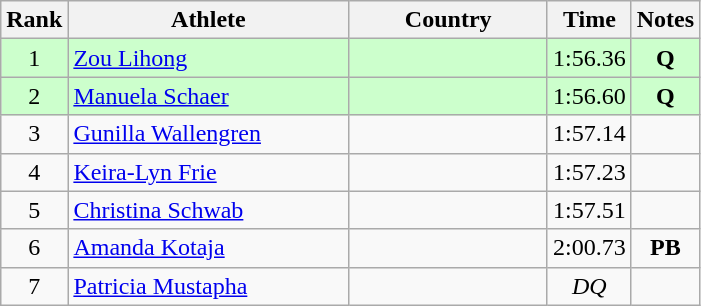<table class="wikitable sortable" style="text-align:center">
<tr>
<th>Rank</th>
<th style="width:180px">Athlete</th>
<th style="width:125px">Country</th>
<th>Time</th>
<th>Notes</th>
</tr>
<tr style="background:#cfc;">
<td>1</td>
<td style="text-align:left;"><a href='#'>Zou Lihong</a></td>
<td style="text-align:left;"></td>
<td>1:56.36</td>
<td><strong>Q</strong></td>
</tr>
<tr style="background:#cfc;">
<td>2</td>
<td style="text-align:left;"><a href='#'>Manuela Schaer</a></td>
<td style="text-align:left;"></td>
<td>1:56.60</td>
<td><strong>Q</strong></td>
</tr>
<tr>
<td>3</td>
<td style="text-align:left;"><a href='#'>Gunilla Wallengren</a></td>
<td style="text-align:left;"></td>
<td>1:57.14</td>
<td></td>
</tr>
<tr>
<td>4</td>
<td style="text-align:left;"><a href='#'>Keira-Lyn Frie</a></td>
<td style="text-align:left;"></td>
<td>1:57.23</td>
<td></td>
</tr>
<tr>
<td>5</td>
<td style="text-align:left;"><a href='#'>Christina Schwab</a></td>
<td style="text-align:left;"></td>
<td>1:57.51</td>
<td></td>
</tr>
<tr>
<td>6</td>
<td style="text-align:left;"><a href='#'>Amanda Kotaja</a></td>
<td style="text-align:left;"></td>
<td>2:00.73</td>
<td><strong>PB</strong></td>
</tr>
<tr>
<td>7</td>
<td style="text-align:left;"><a href='#'>Patricia Mustapha</a></td>
<td style="text-align:left;"></td>
<td><em>DQ</em></td>
<td></td>
</tr>
</table>
